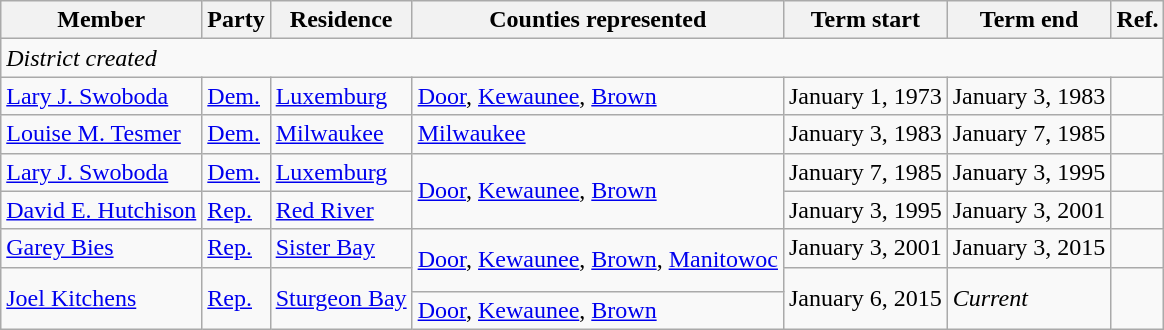<table class="wikitable">
<tr>
<th>Member</th>
<th>Party</th>
<th>Residence</th>
<th>Counties represented</th>
<th>Term start</th>
<th>Term end</th>
<th>Ref.</th>
</tr>
<tr>
<td colspan="7"><em>District created</em></td>
</tr>
<tr>
<td><a href='#'>Lary J. Swoboda</a></td>
<td><a href='#'>Dem.</a></td>
<td><a href='#'>Luxemburg</a></td>
<td><a href='#'>Door</a>, <a href='#'>Kewaunee</a>, <a href='#'>Brown</a></td>
<td>January 1, 1973</td>
<td>January 3, 1983</td>
<td></td>
</tr>
<tr>
<td><a href='#'>Louise M. Tesmer</a></td>
<td><a href='#'>Dem.</a></td>
<td><a href='#'>Milwaukee</a></td>
<td><a href='#'>Milwaukee</a></td>
<td>January 3, 1983</td>
<td>January 7, 1985</td>
<td></td>
</tr>
<tr>
<td><a href='#'>Lary J. Swoboda</a></td>
<td><a href='#'>Dem.</a></td>
<td><a href='#'>Luxemburg</a></td>
<td rowspan="3"><a href='#'>Door</a>, <a href='#'>Kewaunee</a>, <a href='#'>Brown</a></td>
<td>January 7, 1985</td>
<td>January 3, 1995</td>
<td></td>
</tr>
<tr>
<td><a href='#'>David E. Hutchison</a></td>
<td><a href='#'>Rep.</a></td>
<td><a href='#'>Red River</a></td>
<td>January 3, 1995</td>
<td>January 3, 2001</td>
<td></td>
</tr>
<tr>
<td rowspan="2"><a href='#'>Garey Bies</a></td>
<td rowspan="2" ><a href='#'>Rep.</a></td>
<td rowspan="2"><a href='#'>Sister Bay</a></td>
<td rowspan="2">January 3, 2001</td>
<td rowspan="2">January 3, 2015</td>
<td rowspan="2"></td>
</tr>
<tr>
<td rowspan="2"><a href='#'>Door</a>, <a href='#'>Kewaunee</a>, <a href='#'>Brown</a>, <a href='#'>Manitowoc</a></td>
</tr>
<tr style="height:1em">
<td rowspan="2"><a href='#'>Joel Kitchens</a></td>
<td rowspan="2" ><a href='#'>Rep.</a></td>
<td rowspan="2"><a href='#'>Sturgeon Bay</a></td>
<td rowspan="2">January 6, 2015</td>
<td rowspan="2"><em>Current</em></td>
<td rowspan="2"></td>
</tr>
<tr style="height:1em">
<td><a href='#'>Door</a>, <a href='#'>Kewaunee</a>, <a href='#'>Brown</a></td>
</tr>
</table>
